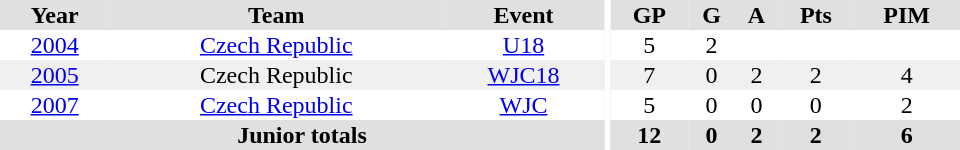<table border="0" cellpadding="1" cellspacing="0" ID="Table3" style="text-align:center; width:40em">
<tr ALIGN="center" bgcolor="#e0e0e0">
<th>Year</th>
<th>Team</th>
<th>Event</th>
<th rowspan="99" bgcolor="#ffffff"></th>
<th>GP</th>
<th>G</th>
<th>A</th>
<th>Pts</th>
<th>PIM</th>
</tr>
<tr>
<td><a href='#'>2004</a></td>
<td><a href='#'>Czech Republic</a></td>
<td><a href='#'>U18</a></td>
<td>5</td>
<td>2</td>
<td></td>
<td></td>
<td></td>
</tr>
<tr bgcolor="#f0f0f0">
<td><a href='#'>2005</a></td>
<td>Czech Republic</td>
<td><a href='#'>WJC18</a></td>
<td>7</td>
<td>0</td>
<td>2</td>
<td>2</td>
<td>4</td>
</tr>
<tr>
<td><a href='#'>2007</a></td>
<td><a href='#'>Czech Republic</a></td>
<td><a href='#'>WJC</a></td>
<td>5</td>
<td>0</td>
<td>0</td>
<td>0</td>
<td>2</td>
</tr>
<tr bgcolor="#e0e0e0">
<th colspan="3">Junior totals</th>
<th>12</th>
<th>0</th>
<th>2</th>
<th>2</th>
<th>6</th>
</tr>
</table>
